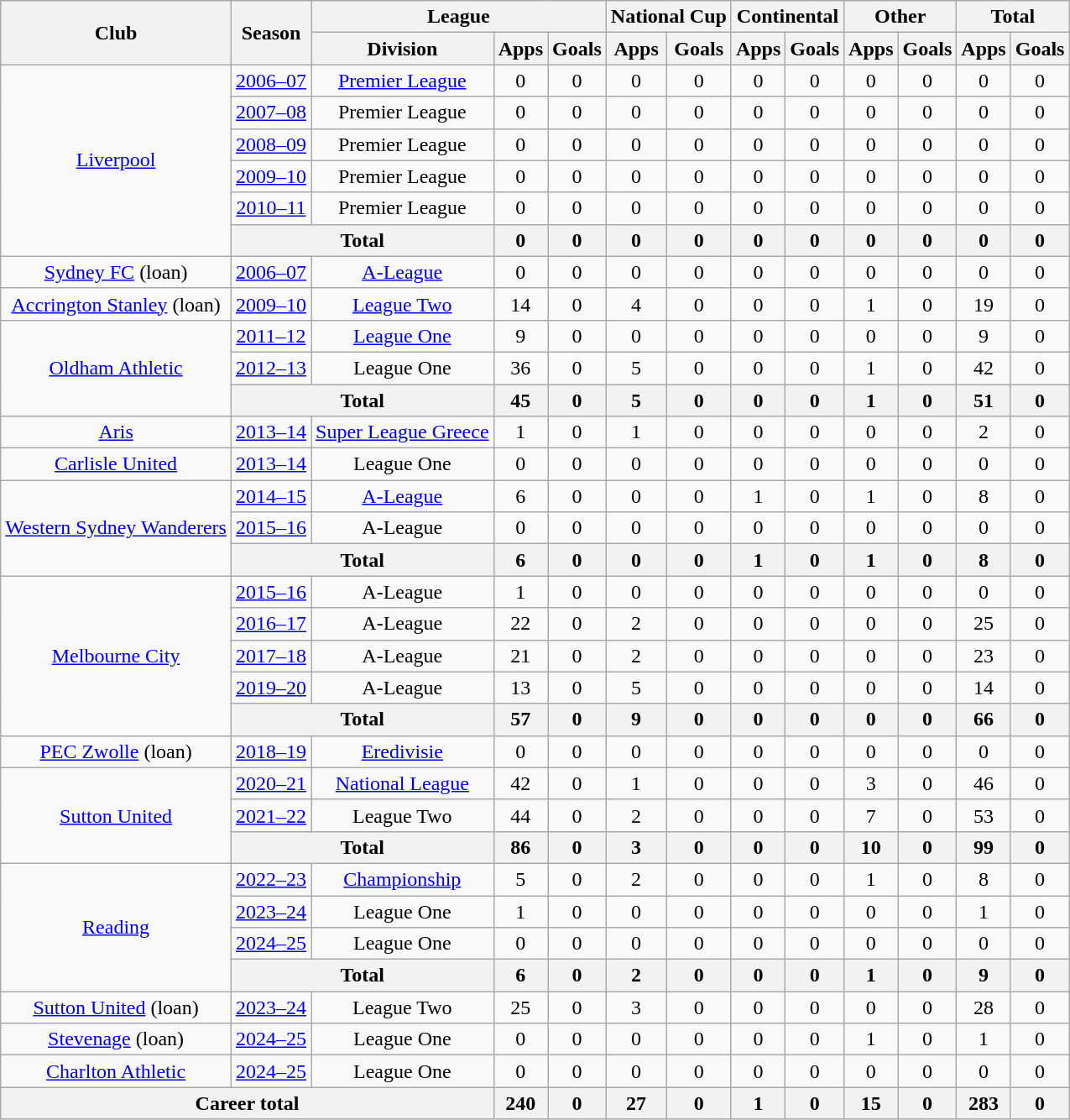<table class="wikitable" style="text-align: center;">
<tr>
<th rowspan="2">Club</th>
<th rowspan="2">Season</th>
<th colspan="3">League</th>
<th colspan="2">National Cup</th>
<th colspan="2">Continental</th>
<th colspan="2">Other</th>
<th colspan="2">Total</th>
</tr>
<tr>
<th>Division</th>
<th>Apps</th>
<th>Goals</th>
<th>Apps</th>
<th>Goals</th>
<th>Apps</th>
<th>Goals</th>
<th>Apps</th>
<th>Goals</th>
<th>Apps</th>
<th>Goals</th>
</tr>
<tr>
<td rowspan="6"><a href='#'>Liverpool</a></td>
<td><a href='#'>2006–07</a></td>
<td><a href='#'>Premier League</a></td>
<td>0</td>
<td>0</td>
<td>0</td>
<td>0</td>
<td>0</td>
<td>0</td>
<td>0</td>
<td>0</td>
<td>0</td>
<td>0</td>
</tr>
<tr>
<td><a href='#'>2007–08</a></td>
<td>Premier League</td>
<td>0</td>
<td>0</td>
<td>0</td>
<td>0</td>
<td>0</td>
<td>0</td>
<td>0</td>
<td>0</td>
<td>0</td>
<td>0</td>
</tr>
<tr>
<td><a href='#'>2008–09</a></td>
<td>Premier League</td>
<td>0</td>
<td>0</td>
<td>0</td>
<td>0</td>
<td>0</td>
<td>0</td>
<td>0</td>
<td>0</td>
<td>0</td>
<td>0</td>
</tr>
<tr>
<td><a href='#'>2009–10</a></td>
<td>Premier League</td>
<td>0</td>
<td>0</td>
<td>0</td>
<td>0</td>
<td>0</td>
<td>0</td>
<td>0</td>
<td>0</td>
<td>0</td>
<td>0</td>
</tr>
<tr>
<td><a href='#'>2010–11</a></td>
<td>Premier League</td>
<td>0</td>
<td>0</td>
<td>0</td>
<td>0</td>
<td>0</td>
<td>0</td>
<td>0</td>
<td>0</td>
<td>0</td>
<td>0</td>
</tr>
<tr>
<th colspan=2>Total</th>
<th>0</th>
<th>0</th>
<th>0</th>
<th>0</th>
<th>0</th>
<th>0</th>
<th>0</th>
<th>0</th>
<th>0</th>
<th>0</th>
</tr>
<tr>
<td><a href='#'>Sydney FC</a> (loan)</td>
<td><a href='#'>2006–07</a></td>
<td><a href='#'>A-League</a></td>
<td>0</td>
<td>0</td>
<td>0</td>
<td>0</td>
<td>0</td>
<td>0</td>
<td>0</td>
<td>0</td>
<td>0</td>
<td>0</td>
</tr>
<tr>
<td><a href='#'>Accrington Stanley</a> (loan)</td>
<td><a href='#'>2009–10</a></td>
<td><a href='#'>League Two</a></td>
<td>14</td>
<td>0</td>
<td>4</td>
<td>0</td>
<td>0</td>
<td>0</td>
<td>1</td>
<td>0</td>
<td>19</td>
<td>0</td>
</tr>
<tr>
<td rowspan=3><a href='#'>Oldham Athletic</a></td>
<td><a href='#'>2011–12</a></td>
<td><a href='#'>League One</a></td>
<td>9</td>
<td>0</td>
<td>0</td>
<td>0</td>
<td>0</td>
<td>0</td>
<td>0</td>
<td>0</td>
<td>9</td>
<td>0</td>
</tr>
<tr>
<td><a href='#'>2012–13</a></td>
<td>League One</td>
<td>36</td>
<td>0</td>
<td>5</td>
<td>0</td>
<td>0</td>
<td>0</td>
<td>1</td>
<td>0</td>
<td>42</td>
<td>0</td>
</tr>
<tr>
<th colspan=2>Total</th>
<th>45</th>
<th>0</th>
<th>5</th>
<th>0</th>
<th>0</th>
<th>0</th>
<th>1</th>
<th>0</th>
<th>51</th>
<th>0</th>
</tr>
<tr>
<td><a href='#'>Aris</a></td>
<td><a href='#'>2013–14</a></td>
<td><a href='#'>Super League Greece</a></td>
<td>1</td>
<td>0</td>
<td>1</td>
<td>0</td>
<td>0</td>
<td>0</td>
<td>0</td>
<td>0</td>
<td>2</td>
<td>0</td>
</tr>
<tr>
<td><a href='#'>Carlisle United</a></td>
<td><a href='#'>2013–14</a></td>
<td>League One</td>
<td>0</td>
<td>0</td>
<td>0</td>
<td>0</td>
<td>0</td>
<td>0</td>
<td>0</td>
<td>0</td>
<td>0</td>
<td>0</td>
</tr>
<tr>
<td rowspan=3><a href='#'>Western Sydney Wanderers</a></td>
<td><a href='#'>2014–15</a></td>
<td><a href='#'>A-League</a></td>
<td>6</td>
<td>0</td>
<td>0</td>
<td>0</td>
<td>1</td>
<td>0</td>
<td>1</td>
<td>0</td>
<td>8</td>
<td>0</td>
</tr>
<tr>
<td><a href='#'>2015–16</a></td>
<td>A-League</td>
<td>0</td>
<td>0</td>
<td>0</td>
<td>0</td>
<td>0</td>
<td>0</td>
<td>0</td>
<td>0</td>
<td>0</td>
<td>0</td>
</tr>
<tr>
<th colspan=2>Total</th>
<th>6</th>
<th>0</th>
<th>0</th>
<th>0</th>
<th>1</th>
<th>0</th>
<th>1</th>
<th>0</th>
<th>8</th>
<th>0</th>
</tr>
<tr>
<td rowspan=5><a href='#'>Melbourne City</a></td>
<td><a href='#'>2015–16</a></td>
<td>A-League</td>
<td>1</td>
<td>0</td>
<td>0</td>
<td>0</td>
<td>0</td>
<td>0</td>
<td>0</td>
<td>0</td>
<td>0</td>
<td>0</td>
</tr>
<tr>
<td><a href='#'>2016–17</a></td>
<td>A-League</td>
<td>22</td>
<td>0</td>
<td>2</td>
<td>0</td>
<td>0</td>
<td>0</td>
<td>0</td>
<td>0</td>
<td>25</td>
<td>0</td>
</tr>
<tr>
<td><a href='#'>2017–18</a></td>
<td>A-League</td>
<td>21</td>
<td>0</td>
<td>2</td>
<td>0</td>
<td>0</td>
<td>0</td>
<td>0</td>
<td>0</td>
<td>23</td>
<td>0</td>
</tr>
<tr>
<td><a href='#'>2019–20</a></td>
<td>A-League</td>
<td>13</td>
<td>0</td>
<td>5</td>
<td>0</td>
<td>0</td>
<td>0</td>
<td>0</td>
<td>0</td>
<td>14</td>
<td>0</td>
</tr>
<tr>
<th colspan=2>Total</th>
<th>57</th>
<th>0</th>
<th>9</th>
<th>0</th>
<th>0</th>
<th>0</th>
<th>0</th>
<th>0</th>
<th>66</th>
<th>0</th>
</tr>
<tr>
<td><a href='#'>PEC Zwolle</a> (loan)</td>
<td><a href='#'>2018–19</a></td>
<td><a href='#'>Eredivisie</a></td>
<td>0</td>
<td>0</td>
<td>0</td>
<td>0</td>
<td>0</td>
<td>0</td>
<td>0</td>
<td>0</td>
<td>0</td>
<td>0</td>
</tr>
<tr>
<td rowspan=3><a href='#'>Sutton United</a></td>
<td><a href='#'>2020–21</a></td>
<td><a href='#'>National League</a></td>
<td>42</td>
<td>0</td>
<td>1</td>
<td>0</td>
<td>0</td>
<td>0</td>
<td>3</td>
<td>0</td>
<td>46</td>
<td>0</td>
</tr>
<tr>
<td><a href='#'>2021–22</a></td>
<td>League Two</td>
<td>44</td>
<td>0</td>
<td>2</td>
<td>0</td>
<td>0</td>
<td>0</td>
<td>7</td>
<td>0</td>
<td>53</td>
<td>0</td>
</tr>
<tr>
<th colspan=2>Total</th>
<th>86</th>
<th>0</th>
<th>3</th>
<th>0</th>
<th>0</th>
<th>0</th>
<th>10</th>
<th>0</th>
<th>99</th>
<th>0</th>
</tr>
<tr>
<td rowspan=4><a href='#'>Reading</a></td>
<td><a href='#'>2022–23</a></td>
<td><a href='#'>Championship</a></td>
<td>5</td>
<td>0</td>
<td>2</td>
<td>0</td>
<td>0</td>
<td>0</td>
<td>1</td>
<td>0</td>
<td>8</td>
<td>0</td>
</tr>
<tr>
<td><a href='#'>2023–24</a></td>
<td>League One</td>
<td>1</td>
<td>0</td>
<td>0</td>
<td>0</td>
<td>0</td>
<td>0</td>
<td>0</td>
<td>0</td>
<td>1</td>
<td>0</td>
</tr>
<tr>
<td><a href='#'>2024–25</a></td>
<td>League One</td>
<td>0</td>
<td>0</td>
<td>0</td>
<td>0</td>
<td>0</td>
<td>0</td>
<td>0</td>
<td>0</td>
<td>0</td>
<td>0</td>
</tr>
<tr>
<th colspan=2>Total</th>
<th>6</th>
<th>0</th>
<th>2</th>
<th>0</th>
<th>0</th>
<th>0</th>
<th>1</th>
<th>0</th>
<th>9</th>
<th>0</th>
</tr>
<tr>
<td><a href='#'>Sutton United</a> (loan)</td>
<td><a href='#'>2023–24</a></td>
<td>League Two</td>
<td>25</td>
<td>0</td>
<td>3</td>
<td>0</td>
<td>0</td>
<td>0</td>
<td>0</td>
<td>0</td>
<td>28</td>
<td>0</td>
</tr>
<tr>
<td><a href='#'>Stevenage</a> (loan)</td>
<td><a href='#'>2024–25</a></td>
<td>League One</td>
<td>0</td>
<td>0</td>
<td>0</td>
<td>0</td>
<td>0</td>
<td>0</td>
<td>1</td>
<td>0</td>
<td>1</td>
<td>0</td>
</tr>
<tr>
<td><a href='#'>Charlton Athletic</a></td>
<td><a href='#'>2024–25</a></td>
<td>League One</td>
<td>0</td>
<td>0</td>
<td>0</td>
<td>0</td>
<td>0</td>
<td>0</td>
<td>0</td>
<td>0</td>
<td>0</td>
<td>0</td>
</tr>
<tr>
<th colspan=3>Career total</th>
<th>240</th>
<th>0</th>
<th>27</th>
<th>0</th>
<th>1</th>
<th>0</th>
<th>15</th>
<th>0</th>
<th>283</th>
<th>0</th>
</tr>
</table>
